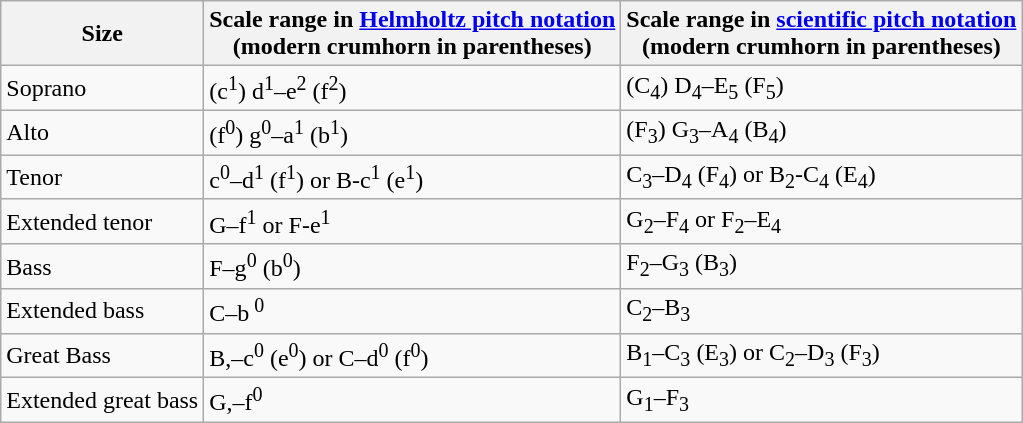<table class="wikitable">
<tr style="text-align:left;">
<th>Size</th>
<th>Scale range in <a href='#'>Helmholtz pitch notation</a><br>(modern crumhorn in parentheses)</th>
<th>Scale range in <a href='#'>scientific pitch notation</a><br>(modern crumhorn in parentheses)</th>
</tr>
<tr>
<td>Soprano</td>
<td>(c<sup>1</sup>) d<sup>1</sup>–e<sup>2</sup> (f<sup>2</sup>)</td>
<td>(C<sub>4</sub>) D<sub>4</sub>–E<sub>5</sub> (F<sub>5</sub>)</td>
</tr>
<tr>
<td>Alto</td>
<td>(f<sup>0</sup>) g<sup>0</sup>–a<sup>1</sup> (b<sup>1</sup>)</td>
<td>(F<sub>3</sub>) G<sub>3</sub>–A<sub>4</sub> (B<sub>4</sub>)</td>
</tr>
<tr>
<td>Tenor</td>
<td>c<sup>0</sup>–d<sup>1</sup> (f<sup>1</sup>) or B-c<sup>1</sup> (e<sup>1</sup>)</td>
<td>C<sub>3</sub>–D<sub>4</sub> (F<sub>4</sub>) or B<sub>2</sub>-C<sub>4</sub> (E<sub>4</sub>)</td>
</tr>
<tr>
<td>Extended tenor</td>
<td>G–f<sup>1</sup> or F-e<sup>1</sup></td>
<td>G<sub>2</sub>–F<sub>4</sub> or F<sub>2</sub>–E<sub>4</sub></td>
</tr>
<tr>
<td>Bass</td>
<td>F–g<sup>0</sup> (b<sup>0</sup>)</td>
<td>F<sub>2</sub>–G<sub>3</sub> (B<sub>3</sub>)</td>
</tr>
<tr>
<td>Extended bass</td>
<td>C–b<sup> 0</sup></td>
<td>C<sub>2</sub>–B<sub>3</sub></td>
</tr>
<tr>
<td>Great Bass</td>
<td>B,–c<sup>0</sup> (e<sup>0</sup>) or C–d<sup>0</sup> (f<sup>0</sup>)</td>
<td>B<sub>1</sub>–C<sub>3</sub> (E<sub>3</sub>) or C<sub>2</sub>–D<sub>3</sub> (F<sub>3</sub>)</td>
</tr>
<tr>
<td>Extended great bass</td>
<td>G,–f<sup>0</sup></td>
<td>G<sub>1</sub>–F<sub>3</sub></td>
</tr>
</table>
